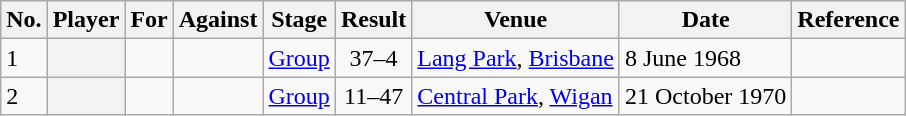<table class="wikitable plainrowheaders">
<tr>
<th scope="col">No.</th>
<th scope="col">Player</th>
<th scope="col">For</th>
<th scope="col">Against</th>
<th scope="col">Stage</th>
<th scope="col">Result</th>
<th scope="col">Venue</th>
<th scope="col">Date</th>
<th scope="col">Reference</th>
</tr>
<tr>
<td>1</td>
<th scope="row"></th>
<td></td>
<td></td>
<td><a href='#'>Group</a></td>
<td align="center">37–4</td>
<td><a href='#'>Lang Park</a>, <a href='#'>Brisbane</a></td>
<td>8 June 1968</td>
<td align="center"></td>
</tr>
<tr>
<td>2</td>
<th scope="row"></th>
<td></td>
<td></td>
<td><a href='#'>Group</a></td>
<td align="center">11–47</td>
<td><a href='#'>Central Park</a>, <a href='#'>Wigan</a></td>
<td>21 October 1970</td>
<td align="center"></td>
</tr>
</table>
